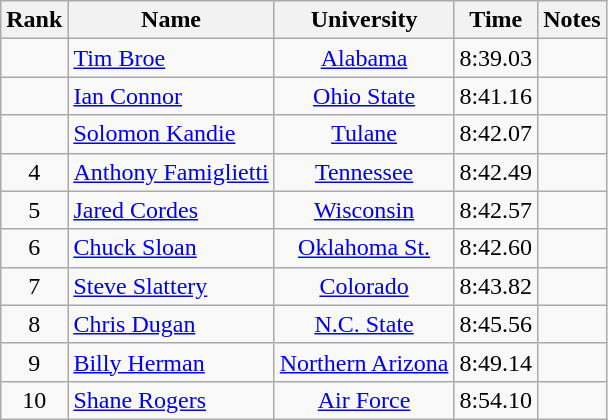<table class="wikitable sortable" style="text-align:center">
<tr>
<th>Rank</th>
<th>Name</th>
<th>University</th>
<th>Time</th>
<th>Notes</th>
</tr>
<tr>
<td></td>
<td align=left><a href='#'>Tim Broe</a></td>
<td><a href='#'>Alabama</a></td>
<td>8:39.03</td>
<td></td>
</tr>
<tr>
<td></td>
<td align=left><a href='#'>Ian Connor</a></td>
<td><a href='#'>Ohio State</a></td>
<td>8:41.16</td>
<td></td>
</tr>
<tr>
<td></td>
<td align=left><a href='#'>Solomon Kandie</a></td>
<td><a href='#'>Tulane</a></td>
<td>8:42.07</td>
<td></td>
</tr>
<tr>
<td>4</td>
<td align=left><a href='#'>Anthony Famiglietti</a></td>
<td><a href='#'>Tennessee</a></td>
<td>8:42.49</td>
<td></td>
</tr>
<tr>
<td>5</td>
<td align=left><a href='#'>Jared Cordes</a></td>
<td><a href='#'>Wisconsin</a></td>
<td>8:42.57</td>
<td></td>
</tr>
<tr>
<td>6</td>
<td align=left><a href='#'>Chuck Sloan</a></td>
<td><a href='#'>Oklahoma St.</a></td>
<td>8:42.60</td>
<td></td>
</tr>
<tr>
<td>7</td>
<td align=left><a href='#'>Steve Slattery</a></td>
<td><a href='#'>Colorado</a></td>
<td>8:43.82</td>
<td></td>
</tr>
<tr>
<td>8</td>
<td align=left><a href='#'>Chris Dugan</a></td>
<td><a href='#'>N.C. State</a></td>
<td>8:45.56</td>
<td></td>
</tr>
<tr>
<td>9</td>
<td align=left><a href='#'>Billy Herman</a></td>
<td><a href='#'>Northern Arizona</a></td>
<td>8:49.14</td>
<td></td>
</tr>
<tr>
<td>10</td>
<td align=left><a href='#'>Shane Rogers</a></td>
<td><a href='#'>Air Force</a></td>
<td>8:54.10</td>
<td></td>
</tr>
</table>
